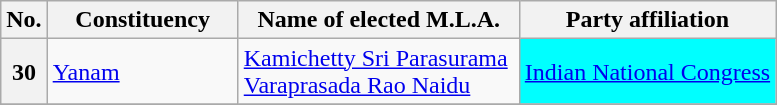<table class="sortable wikitable">
<tr>
<th>No.</th>
<th style="width:120px">Constituency</th>
<th style="width:180px">Name of elected M.L.A.</th>
<th>Party affiliation</th>
</tr>
<tr>
<th>30</th>
<td><a href='#'>Yanam</a></td>
<td><a href='#'>Kamichetty Sri Parasurama Varaprasada Rao Naidu</a></td>
<td bgcolor=#00FFFF><a href='#'>Indian National Congress</a></td>
</tr>
<tr>
</tr>
</table>
